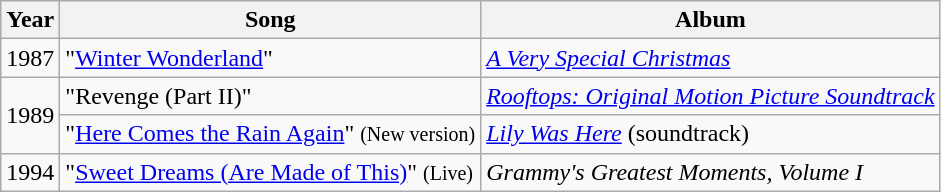<table class="wikitable">
<tr>
<th>Year</th>
<th>Song</th>
<th>Album</th>
</tr>
<tr>
<td>1987</td>
<td>"<a href='#'>Winter Wonderland</a>"</td>
<td><em><a href='#'>A Very Special Christmas</a></em></td>
</tr>
<tr>
<td rowspan="2">1989</td>
<td>"Revenge (Part II)"</td>
<td><em><a href='#'>Rooftops: Original Motion Picture Soundtrack</a></em></td>
</tr>
<tr>
<td>"<a href='#'>Here Comes the Rain Again</a>" <small>(New version)</small></td>
<td><em><a href='#'>Lily Was Here</a></em> (soundtrack)</td>
</tr>
<tr>
<td>1994</td>
<td>"<a href='#'>Sweet Dreams (Are Made of This)</a>" <small>(Live)</small></td>
<td><em>Grammy's Greatest Moments, Volume I</em></td>
</tr>
</table>
